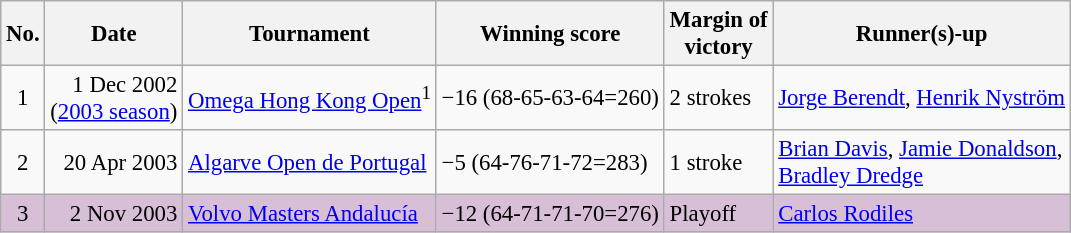<table class="wikitable" style="font-size:95%;">
<tr>
<th>No.</th>
<th>Date</th>
<th>Tournament</th>
<th>Winning score</th>
<th>Margin of<br>victory</th>
<th>Runner(s)-up</th>
</tr>
<tr>
<td align=center>1</td>
<td align=right>1 Dec 2002<br>(<a href='#'>2003 season</a>)</td>
<td><a href='#'>Omega Hong Kong Open</a><sup>1</sup></td>
<td>−16 (68-65-63-64=260)</td>
<td>2 strokes</td>
<td> <a href='#'>Jorge Berendt</a>,  <a href='#'>Henrik Nyström</a></td>
</tr>
<tr>
<td align=center>2</td>
<td align=right>20 Apr 2003</td>
<td><a href='#'>Algarve Open de Portugal</a></td>
<td>−5 (64-76-71-72=283)</td>
<td>1 stroke</td>
<td> <a href='#'>Brian Davis</a>,  <a href='#'>Jamie Donaldson</a>,<br> <a href='#'>Bradley Dredge</a></td>
</tr>
<tr style="background:thistle">
<td align=center>3</td>
<td align=right>2 Nov 2003</td>
<td><a href='#'>Volvo Masters Andalucía</a></td>
<td>−12 (64-71-71-70=276)</td>
<td>Playoff</td>
<td> <a href='#'>Carlos Rodiles</a></td>
</tr>
</table>
